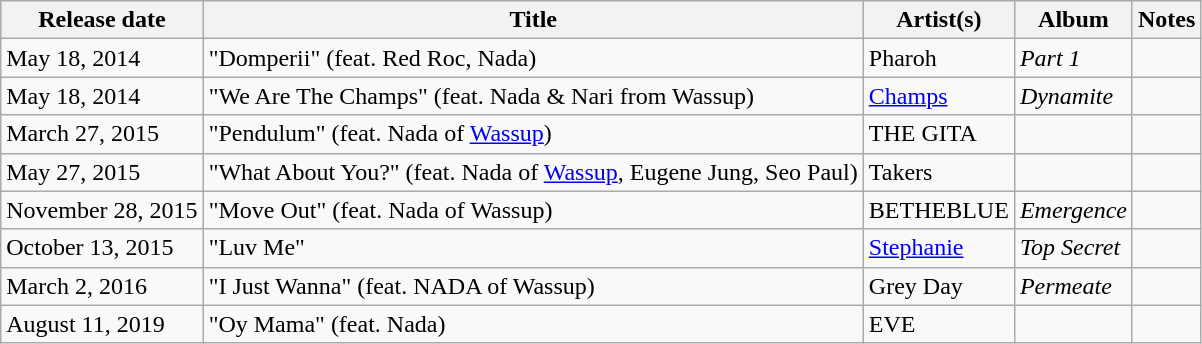<table class="wikitable">
<tr>
<th>Release date</th>
<th>Title</th>
<th>Artist(s)</th>
<th>Album</th>
<th>Notes</th>
</tr>
<tr>
<td>May 18, 2014</td>
<td>"Domperii" (feat. Red Roc, Nada)</td>
<td>Pharoh</td>
<td><em>Part 1</em></td>
<td></td>
</tr>
<tr>
<td>May 18, 2014</td>
<td>"We Are The Champs" (feat. Nada & Nari from Wassup)</td>
<td><a href='#'>Champs</a></td>
<td><em>Dynamite</em></td>
<td></td>
</tr>
<tr>
<td>March 27, 2015</td>
<td>"Pendulum"  (feat. Nada of <a href='#'>Wassup</a>)</td>
<td>THE GITA</td>
<td></td>
<td></td>
</tr>
<tr>
<td>May 27, 2015</td>
<td>"What About You?" (feat. Nada of <a href='#'>Wassup</a>, Eugene Jung, Seo Paul)</td>
<td>Takers</td>
<td></td>
<td></td>
</tr>
<tr>
<td>November 28, 2015</td>
<td>"Move Out"  (feat. Nada of Wassup)</td>
<td>BETHEBLUE</td>
<td><em>Emergence</em></td>
<td></td>
</tr>
<tr>
<td>October 13, 2015</td>
<td>"Luv Me"</td>
<td><a href='#'>Stephanie</a></td>
<td><em>Top Secret</em></td>
<td></td>
</tr>
<tr>
<td>March 2, 2016</td>
<td>"I Just Wanna" (feat. NADA of Wassup)</td>
<td>Grey Day</td>
<td><em>Permeate</em></td>
<td></td>
</tr>
<tr>
<td>August 11, 2019</td>
<td>"Oy Mama" (feat. Nada)</td>
<td>EVE</td>
<td></td>
<td></td>
</tr>
</table>
